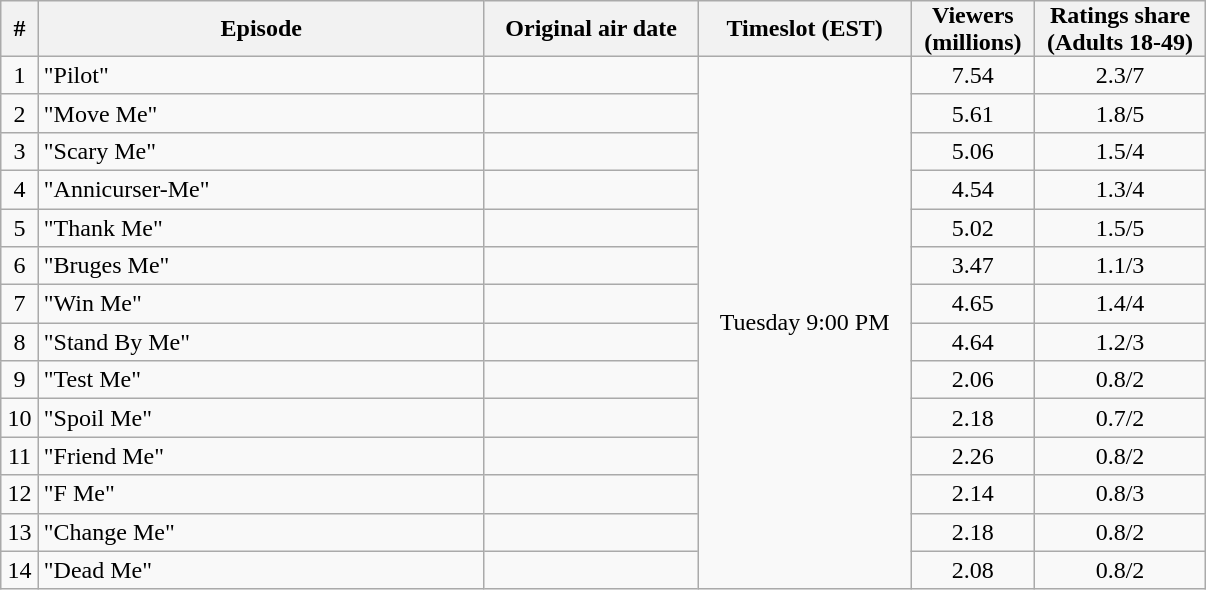<table style="text-align:center;" class="wikitable sortable">
<tr>
<th style="padding:0 8px;" class="unsortable">#</th>
<th style="width:290px;" class="unsortable">Episode</th>
<th style="width:135px;" class="unsortable">Original air date</th>
<th style="width:135px;" class="unsortable">Timeslot (EST)</th>
<th style="padding:0 8px;" class="unsortable">Viewers<br>(millions)</th>
<th style="padding:0 8px;" class="unsortable">Ratings share<br>(Adults 18-49)</th>
</tr>
<tr>
<td>1</td>
<td style="text-align:left">"Pilot"</td>
<td></td>
<td rowspan="14">Tuesday 9:00 PM</td>
<td>7.54</td>
<td>2.3/7</td>
</tr>
<tr>
<td>2</td>
<td style="text-align:left">"Move Me"</td>
<td></td>
<td>5.61</td>
<td>1.8/5</td>
</tr>
<tr>
<td>3</td>
<td style="text-align:left">"Scary Me"</td>
<td></td>
<td>5.06</td>
<td>1.5/4</td>
</tr>
<tr>
<td>4</td>
<td style="text-align:left">"Annicurser-Me"</td>
<td></td>
<td>4.54</td>
<td>1.3/4</td>
</tr>
<tr>
<td>5</td>
<td style="text-align:left">"Thank Me"</td>
<td></td>
<td>5.02</td>
<td>1.5/5</td>
</tr>
<tr>
<td>6</td>
<td style="text-align:left">"Bruges Me"</td>
<td></td>
<td>3.47</td>
<td>1.1/3</td>
</tr>
<tr>
<td>7</td>
<td style="text-align:left">"Win Me"</td>
<td></td>
<td>4.65</td>
<td>1.4/4</td>
</tr>
<tr>
<td>8</td>
<td style="text-align:left">"Stand By Me"</td>
<td></td>
<td>4.64</td>
<td>1.2/3</td>
</tr>
<tr>
<td>9</td>
<td style="text-align:left">"Test Me"</td>
<td></td>
<td>2.06</td>
<td>0.8/2</td>
</tr>
<tr>
<td>10</td>
<td style="text-align:left">"Spoil Me"</td>
<td></td>
<td>2.18</td>
<td>0.7/2</td>
</tr>
<tr>
<td>11</td>
<td style="text-align:left">"Friend Me"</td>
<td></td>
<td>2.26</td>
<td>0.8/2</td>
</tr>
<tr>
<td>12</td>
<td style="text-align:left">"F Me"</td>
<td></td>
<td>2.14</td>
<td>0.8/3</td>
</tr>
<tr>
<td>13</td>
<td style="text-align:left">"Change Me"</td>
<td></td>
<td>2.18</td>
<td>0.8/2</td>
</tr>
<tr>
<td>14</td>
<td style="text-align:left">"Dead Me"</td>
<td></td>
<td>2.08</td>
<td>0.8/2<br></td>
</tr>
</table>
